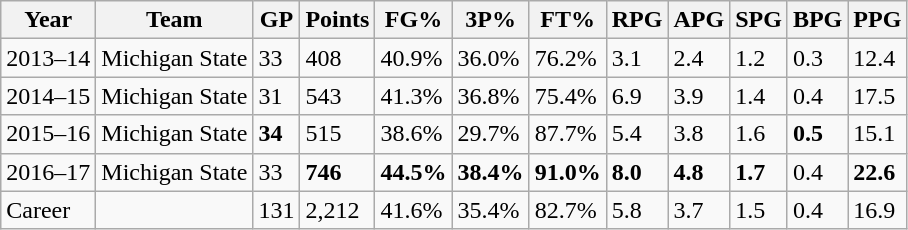<table class="wikitable">
<tr>
<th>Year</th>
<th>Team</th>
<th>GP</th>
<th>Points</th>
<th>FG%</th>
<th>3P%</th>
<th>FT%</th>
<th>RPG</th>
<th>APG</th>
<th>SPG</th>
<th>BPG</th>
<th>PPG</th>
</tr>
<tr>
<td>2013–14</td>
<td>Michigan State</td>
<td>33</td>
<td>408</td>
<td>40.9%</td>
<td>36.0%</td>
<td>76.2%</td>
<td>3.1</td>
<td>2.4</td>
<td>1.2</td>
<td>0.3</td>
<td>12.4</td>
</tr>
<tr>
<td>2014–15</td>
<td>Michigan State</td>
<td>31</td>
<td>543</td>
<td>41.3%</td>
<td>36.8%</td>
<td>75.4%</td>
<td>6.9</td>
<td>3.9</td>
<td>1.4</td>
<td>0.4</td>
<td>17.5</td>
</tr>
<tr>
<td>2015–16</td>
<td>Michigan State</td>
<td><strong>34</strong></td>
<td>515</td>
<td>38.6%</td>
<td>29.7%</td>
<td>87.7%</td>
<td>5.4</td>
<td>3.8</td>
<td>1.6</td>
<td><strong>0.5</strong></td>
<td>15.1</td>
</tr>
<tr>
<td>2016–17</td>
<td>Michigan State</td>
<td>33</td>
<td><strong>746</strong></td>
<td><strong>44.5%</strong></td>
<td><strong>38.4%</strong></td>
<td><strong>91.0%</strong></td>
<td><strong>8.0</strong></td>
<td><strong>4.8</strong></td>
<td><strong>1.7</strong></td>
<td>0.4</td>
<td><strong>22.6</strong></td>
</tr>
<tr>
<td>Career</td>
<td></td>
<td>131</td>
<td>2,212</td>
<td>41.6%</td>
<td>35.4%</td>
<td>82.7%</td>
<td>5.8</td>
<td>3.7</td>
<td>1.5</td>
<td>0.4</td>
<td>16.9</td>
</tr>
</table>
